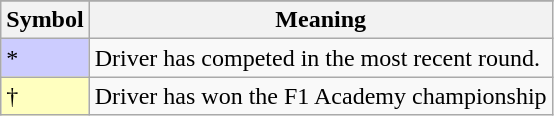<table class="wikitable">
<tr>
</tr>
<tr>
<th scope=col>Symbol</th>
<th scope=col>Meaning</th>
</tr>
<tr>
<td style="background: #CCCCFF;">*</td>
<td>Driver has competed in the most recent round.</td>
</tr>
<tr>
<td style="background: #FFFFBF;">†</td>
<td>Driver has won the F1 Academy championship</td>
</tr>
</table>
